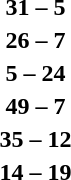<table>
<tr>
<th width=200></th>
<th width=100></th>
<th width=200></th>
</tr>
<tr>
<td align=right></td>
<td align=center><strong>31 – 5</strong></td>
<td></td>
</tr>
<tr>
<td align=right></td>
<td align=center><strong>26 – 7</strong></td>
<td></td>
</tr>
<tr>
<td align=right></td>
<td align=center><strong>5 – 24</strong></td>
<td></td>
</tr>
<tr>
<td align=right></td>
<td align=center><strong>49 – 7</strong></td>
<td></td>
</tr>
<tr>
<td align=right></td>
<td align=center><strong>35 – 12</strong></td>
<td></td>
</tr>
<tr>
<td align=right></td>
<td align=center><strong>14 – 19</strong></td>
<td></td>
</tr>
</table>
